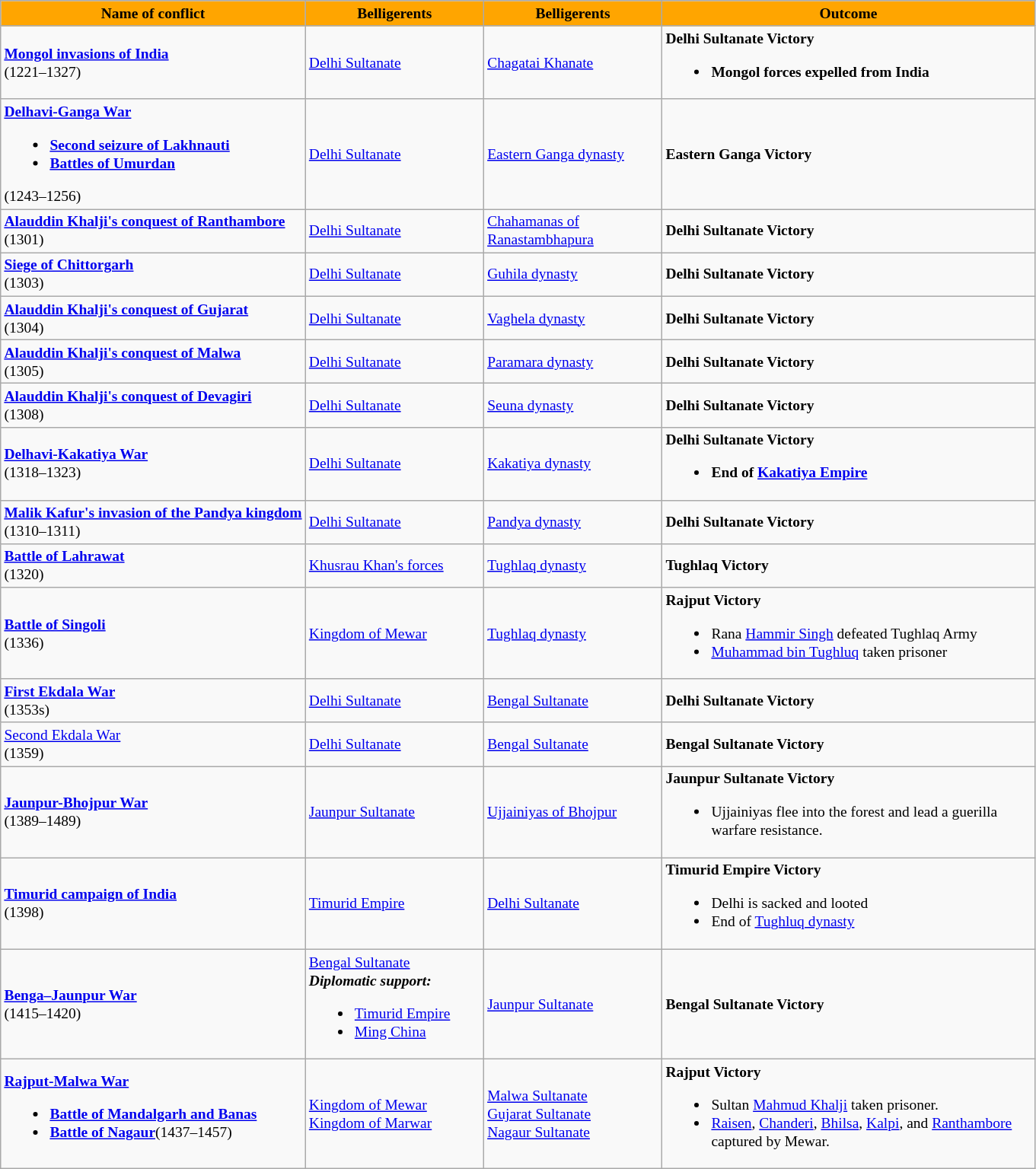<table class="wikitable" style="font-size:small;">
<tr>
<th style="background:orange;"><span>Name of conflict</span></th>
<th style="background:orange; width:150px;"><span>Belligerents</span></th>
<th style="background:orange; width:150px;"><span>Belligerents</span></th>
<th style="background:orange; width:320px;"><span>Outcome</span></th>
</tr>
<tr>
<td><strong><a href='#'>Mongol invasions of India</a></strong><br>(1221–1327)</td>
<td> <a href='#'>Delhi Sultanate</a></td>
<td><a href='#'>Chagatai Khanate</a></td>
<td><strong>Delhi Sultanate Victory</strong><br><ul><li><strong>Mongol forces expelled from India</strong></li></ul></td>
</tr>
<tr>
<td><strong><a href='#'>Delhavi-Ganga War</a></strong><br><ul><li><strong><a href='#'>Second seizure of Lakhnauti</a></strong></li><li><strong><a href='#'>Battles of Umurdan</a></strong></li></ul>(1243–1256)</td>
<td> <a href='#'>Delhi Sultanate</a></td>
<td><a href='#'>Eastern Ganga dynasty</a></td>
<td><strong>Eastern Ganga Victory</strong></td>
</tr>
<tr>
<td><strong><a href='#'>Alauddin Khalji's conquest of Ranthambore</a></strong><br>(1301)</td>
<td> <a href='#'>Delhi Sultanate</a></td>
<td><a href='#'>Chahamanas of Ranastambhapura</a></td>
<td><strong>Delhi Sultanate Victory</strong></td>
</tr>
<tr>
<td><strong><a href='#'>Siege of Chittorgarh</a></strong><br>(1303)</td>
<td> <a href='#'>Delhi Sultanate</a></td>
<td><a href='#'>Guhila dynasty</a></td>
<td><strong>Delhi Sultanate Victory</strong></td>
</tr>
<tr>
<td><strong><a href='#'>Alauddin Khalji's conquest of Gujarat</a></strong><br>(1304)</td>
<td> <a href='#'>Delhi Sultanate</a></td>
<td><a href='#'>Vaghela dynasty</a></td>
<td><strong>Delhi Sultanate Victory</strong></td>
</tr>
<tr>
<td><strong><a href='#'>Alauddin Khalji's conquest of Malwa</a></strong><br>(1305)</td>
<td> <a href='#'>Delhi Sultanate</a></td>
<td><a href='#'>Paramara dynasty</a></td>
<td><strong>Delhi Sultanate Victory</strong></td>
</tr>
<tr>
<td><strong><a href='#'>Alauddin Khalji's conquest of Devagiri</a></strong><br>(1308)</td>
<td> <a href='#'>Delhi Sultanate</a></td>
<td><a href='#'>Seuna dynasty</a></td>
<td><strong>Delhi Sultanate Victory</strong></td>
</tr>
<tr>
<td><a href='#'><strong>Delhavi-Kakatiya War</strong></a><br>(1318–1323)</td>
<td> <a href='#'>Delhi Sultanate</a></td>
<td><a href='#'>Kakatiya dynasty</a></td>
<td><strong>Delhi Sultanate Victory</strong><br><ul><li><strong>End of <a href='#'>Kakatiya Empire</a></strong></li></ul></td>
</tr>
<tr>
<td><strong><a href='#'>Malik Kafur's invasion of the Pandya kingdom</a></strong><br>(1310–1311)</td>
<td> <a href='#'>Delhi Sultanate</a></td>
<td><a href='#'>Pandya dynasty</a></td>
<td><strong>Delhi Sultanate Victory</strong></td>
</tr>
<tr>
<td><strong><a href='#'>Battle of Lahrawat</a></strong><br>(1320)</td>
<td><a href='#'>Khusrau Khan's forces</a></td>
<td><a href='#'>Tughlaq dynasty</a></td>
<td><strong>Tughlaq Victory</strong></td>
</tr>
<tr>
<td><strong><a href='#'>Battle of Singoli</a></strong><br>(1336)</td>
<td> <a href='#'>Kingdom of Mewar</a></td>
<td><a href='#'>Tughlaq dynasty</a></td>
<td><strong>Rajput Victory</strong><br><ul><li>Rana <a href='#'>Hammir Singh</a> defeated Tughlaq Army</li><li><a href='#'>Muhammad bin Tughluq</a> taken prisoner</li></ul></td>
</tr>
<tr>
<td><strong><a href='#'>First Ekdala War</a></strong><br>(1353s)</td>
<td> <a href='#'>Delhi Sultanate</a></td>
<td><a href='#'>Bengal Sultanate</a></td>
<td><strong>Delhi Sultanate Victory</strong></td>
</tr>
<tr>
<td><a href='#'>Second Ekdala War</a><br>(1359)</td>
<td> <a href='#'>Delhi Sultanate</a></td>
<td><a href='#'>Bengal Sultanate</a></td>
<td><strong>Bengal Sultanate Victory</strong></td>
</tr>
<tr>
<td><strong><a href='#'>Jaunpur-Bhojpur War</a></strong><br>(1389–1489)</td>
<td><a href='#'>Jaunpur Sultanate</a></td>
<td><a href='#'>Ujjainiyas of Bhojpur</a></td>
<td><strong>Jaunpur Sultanate Victory</strong><br><ul><li>Ujjainiyas flee into the forest and lead a guerilla warfare resistance.</li></ul></td>
</tr>
<tr>
<td><strong><a href='#'>Timurid campaign of India</a></strong><br>(1398)</td>
<td> <a href='#'>Timurid Empire</a></td>
<td> <a href='#'>Delhi Sultanate</a></td>
<td><strong>Timurid Empire Victory</strong><br><ul><li>Delhi is sacked and looted</li><li>End of <a href='#'>Tughluq dynasty</a></li></ul></td>
</tr>
<tr>
<td><strong><a href='#'>Benga–Jaunpur War</a></strong><br>(1415–1420)</td>
<td><a href='#'>Bengal Sultanate</a><br> <strong><em>Diplomatic support:</em></strong><br><ul><li> <a href='#'>Timurid Empire</a></li><li><a href='#'>Ming China</a></li></ul></td>
<td><a href='#'>Jaunpur Sultanate</a></td>
<td><strong>Bengal Sultanate Victory</strong></td>
</tr>
<tr>
<td><strong><a href='#'>Rajput-Malwa War</a></strong><br><ul><li><strong><a href='#'>Battle of Mandalgarh and Banas</a></strong></li><li><strong><a href='#'>Battle of Nagaur</a></strong>(1437–1457)</li></ul></td>
<td> <a href='#'>Kingdom of Mewar</a><br> <a href='#'>Kingdom of Marwar</a></td>
<td><a href='#'>Malwa Sultanate</a><br><a href='#'>Gujarat Sultanate</a><br><a href='#'>Nagaur Sultanate</a></td>
<td><strong>Rajput Victory</strong><br><ul><li>Sultan <a href='#'>Mahmud Khalji</a> taken prisoner.</li><li><a href='#'>Raisen</a>, <a href='#'>Chanderi</a>, <a href='#'>Bhilsa</a>, <a href='#'>Kalpi</a>,  and  <a href='#'>Ranthambore</a> captured by Mewar.</li></ul></td>
</tr>
</table>
